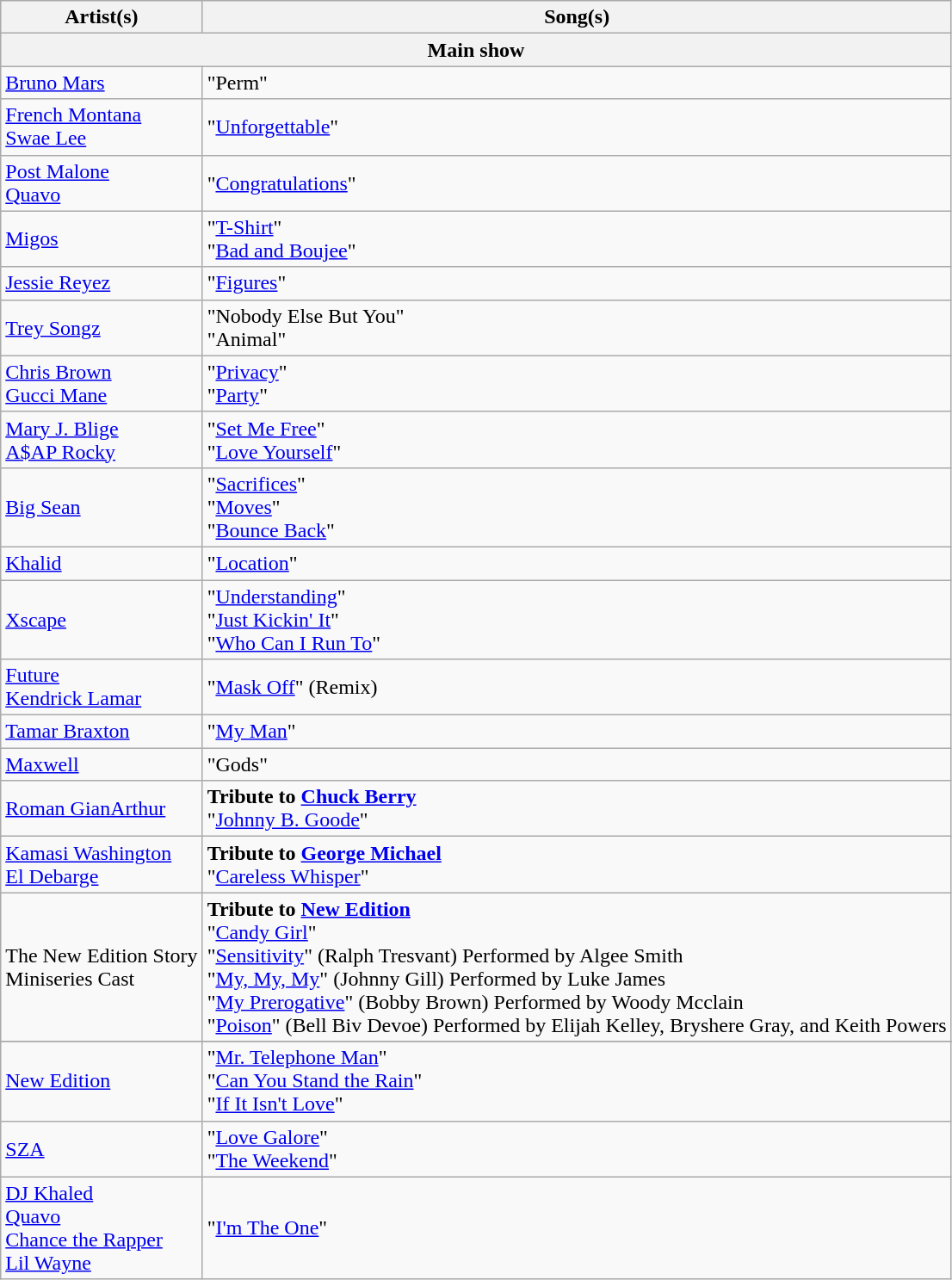<table class="wikitable">
<tr>
<th>Artist(s)</th>
<th>Song(s)</th>
</tr>
<tr>
<th colspan=2>Main show</th>
</tr>
<tr>
<td><a href='#'>Bruno Mars</a></td>
<td>"Perm"</td>
</tr>
<tr>
<td><a href='#'>French Montana</a> <br> <a href='#'>Swae Lee</a></td>
<td>"<a href='#'>Unforgettable</a>"</td>
</tr>
<tr>
<td><a href='#'>Post Malone</a> <br> <a href='#'>Quavo</a></td>
<td>"<a href='#'>Congratulations</a>"</td>
</tr>
<tr>
<td><a href='#'>Migos</a></td>
<td>"<a href='#'>T-Shirt</a>" <br> "<a href='#'>Bad and Boujee</a>"</td>
</tr>
<tr>
<td><a href='#'>Jessie Reyez</a></td>
<td>"<a href='#'>Figures</a>"</td>
</tr>
<tr>
<td><a href='#'>Trey Songz</a></td>
<td>"Nobody Else But You" <br> "Animal"</td>
</tr>
<tr>
<td><a href='#'>Chris Brown</a> <br> <a href='#'>Gucci Mane</a></td>
<td>"<a href='#'>Privacy</a>" <br> "<a href='#'>Party</a>"</td>
</tr>
<tr>
<td><a href='#'>Mary J. Blige</a><br><a href='#'>A$AP Rocky</a></td>
<td>"<a href='#'>Set Me Free</a>" <br> "<a href='#'>Love Yourself</a>"</td>
</tr>
<tr>
<td><a href='#'>Big Sean</a></td>
<td>"<a href='#'>Sacrifices</a>" <br> "<a href='#'>Moves</a>" <br> "<a href='#'>Bounce Back</a>"</td>
</tr>
<tr>
<td><a href='#'>Khalid</a></td>
<td>"<a href='#'>Location</a>"</td>
</tr>
<tr>
<td><a href='#'>Xscape</a></td>
<td>"<a href='#'>Understanding</a>" <br> "<a href='#'>Just Kickin' It</a>" <br> "<a href='#'>Who Can I Run To</a>"</td>
</tr>
<tr>
<td><a href='#'>Future</a> <br><a href='#'>Kendrick Lamar</a></td>
<td>"<a href='#'>Mask Off</a>" (Remix)</td>
</tr>
<tr>
<td><a href='#'>Tamar Braxton</a></td>
<td>"<a href='#'>My Man</a>"</td>
</tr>
<tr>
<td><a href='#'>Maxwell</a></td>
<td>"Gods"</td>
</tr>
<tr>
<td><a href='#'>Roman GianArthur</a></td>
<td><strong>Tribute to <a href='#'>Chuck Berry</a></strong><br> "<a href='#'>Johnny B. Goode</a>"</td>
</tr>
<tr>
<td><a href='#'>Kamasi Washington</a><br><a href='#'>El Debarge</a></td>
<td><strong>Tribute to <a href='#'>George Michael</a></strong><br> "<a href='#'>Careless Whisper</a>"</td>
</tr>
<tr>
<td>The New Edition Story <br> Miniseries Cast<br></td>
<td><strong>Tribute to <a href='#'>New Edition</a></strong><br> "<a href='#'>Candy Girl</a>" <br> "<a href='#'>Sensitivity</a>" (Ralph Tresvant) Performed by Algee Smith <br> "<a href='#'>My, My, My</a>" (Johnny Gill) Performed by Luke James <br> "<a href='#'>My Prerogative</a>" (Bobby Brown) Performed by Woody Mcclain <br> "<a href='#'>Poison</a>" (Bell Biv Devoe) Performed by Elijah Kelley, Bryshere Gray, and Keith Powers</td>
</tr>
<tr>
</tr>
<tr>
<td><a href='#'>New Edition</a></td>
<td>"<a href='#'>Mr. Telephone Man</a>" <br> "<a href='#'>Can You Stand the Rain</a>" <br> "<a href='#'>If It Isn't Love</a>"</td>
</tr>
<tr>
<td><a href='#'>SZA</a></td>
<td>"<a href='#'>Love Galore</a>" <br> "<a href='#'>The Weekend</a>"</td>
</tr>
<tr>
<td><a href='#'>DJ Khaled</a> <br> <a href='#'>Quavo</a> <br> <a href='#'>Chance the Rapper</a> <br> <a href='#'>Lil Wayne</a></td>
<td>"<a href='#'>I'm The One</a>"</td>
</tr>
</table>
